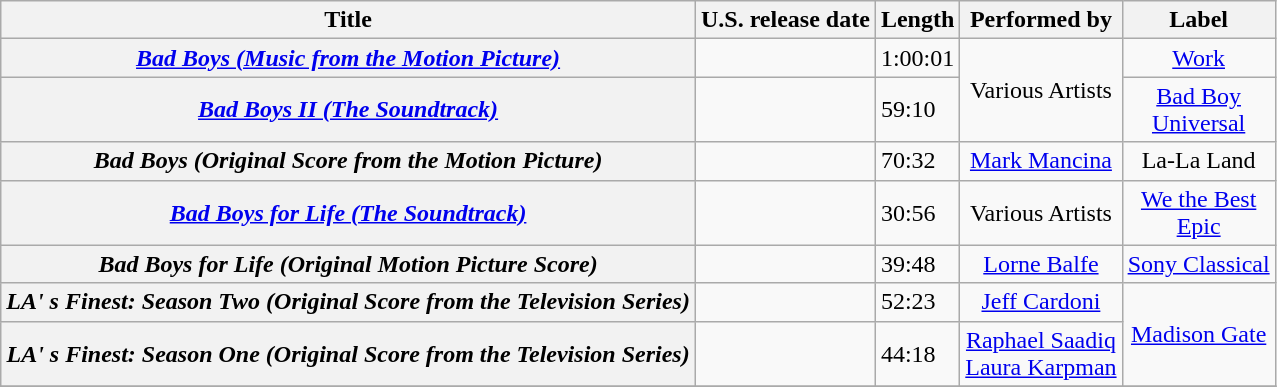<table class="wikitable plainrowheaders" style="text-align:center;">
<tr>
<th scope="col">Title</th>
<th scope="col">U.S. release date</th>
<th scope="col">Length</th>
<th scope="col">Performed by</th>
<th scope="col">Label</th>
</tr>
<tr>
<th scope="row"><a href='#'><em>Bad Boys (Music from the Motion Picture)</em></a></th>
<td style="text-align:left"></td>
<td style="text-align:left">1:00:01</td>
<td rowspan="2">Various Artists</td>
<td><a href='#'>Work</a></td>
</tr>
<tr>
<th scope="row"><a href='#'><em>Bad Boys II (The Soundtrack)</em></a></th>
<td style="text-align:left"></td>
<td style="text-align:left">59:10</td>
<td><a href='#'>Bad Boy</a><br><a href='#'>Universal</a></td>
</tr>
<tr>
<th scope="row"><em>Bad Boys (Original Score from the Motion Picture)</em></th>
<td style="text-align:left"></td>
<td style="text-align:left">70:32</td>
<td><a href='#'>Mark Mancina</a></td>
<td>La-La Land</td>
</tr>
<tr>
<th scope="row"><a href='#'><em>Bad Boys for Life (The Soundtrack)</em></a></th>
<td style="text-align:left"></td>
<td style="text-align:left">30:56</td>
<td>Various Artists</td>
<td><a href='#'>We the Best</a><br><a href='#'>Epic</a></td>
</tr>
<tr>
<th scope="row"><em>Bad Boys for Life (Original Motion Picture Score)</em></th>
<td style="text-align:left"></td>
<td style="text-align:left">39:48</td>
<td><a href='#'>Lorne Balfe</a></td>
<td><a href='#'>Sony Classical</a></td>
</tr>
<tr>
<th scope="row"><em>LA' s Finest: Season Two (Original Score from the Television Series)</em></th>
<td style="text-align:left"></td>
<td style="text-align:left">52:23</td>
<td><a href='#'>Jeff Cardoni</a></td>
<td rowspan="2"><a href='#'>Madison Gate</a></td>
</tr>
<tr>
<th scope="row"><em>LA' s Finest: Season One (Original Score from the Television Series)</em></th>
<td style="text-align:left"></td>
<td style="text-align:left">44:18</td>
<td><a href='#'>Raphael Saadiq</a><br><a href='#'>Laura Karpman</a></td>
</tr>
<tr>
</tr>
</table>
